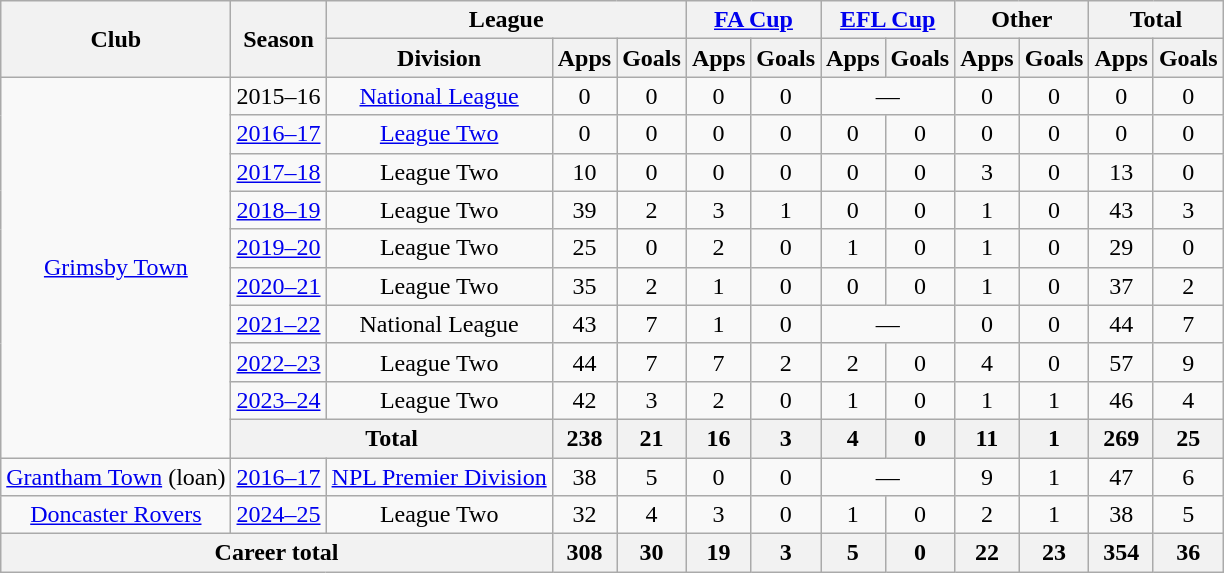<table class="wikitable" style="text-align: center;">
<tr>
<th rowspan="2">Club</th>
<th rowspan="2">Season</th>
<th colspan="3">League</th>
<th colspan="2"><a href='#'>FA Cup</a></th>
<th colspan="2"><a href='#'>EFL Cup</a></th>
<th colspan="2">Other</th>
<th colspan="2">Total</th>
</tr>
<tr>
<th>Division</th>
<th>Apps</th>
<th>Goals</th>
<th>Apps</th>
<th>Goals</th>
<th>Apps</th>
<th>Goals</th>
<th>Apps</th>
<th>Goals</th>
<th>Apps</th>
<th>Goals</th>
</tr>
<tr>
<td rowspan="10"><a href='#'>Grimsby Town</a></td>
<td>2015–16</td>
<td><a href='#'>National League</a></td>
<td>0</td>
<td>0</td>
<td>0</td>
<td>0</td>
<td colspan=2>—</td>
<td>0</td>
<td>0</td>
<td>0</td>
<td>0</td>
</tr>
<tr>
<td><a href='#'>2016–17</a></td>
<td><a href='#'>League Two</a></td>
<td>0</td>
<td>0</td>
<td>0</td>
<td>0</td>
<td>0</td>
<td>0</td>
<td>0</td>
<td>0</td>
<td>0</td>
<td>0</td>
</tr>
<tr>
<td><a href='#'>2017–18</a></td>
<td>League Two</td>
<td>10</td>
<td>0</td>
<td>0</td>
<td>0</td>
<td>0</td>
<td>0</td>
<td>3</td>
<td>0</td>
<td>13</td>
<td>0</td>
</tr>
<tr>
<td><a href='#'>2018–19</a></td>
<td>League Two</td>
<td>39</td>
<td>2</td>
<td>3</td>
<td>1</td>
<td>0</td>
<td>0</td>
<td>1</td>
<td>0</td>
<td>43</td>
<td>3</td>
</tr>
<tr>
<td><a href='#'>2019–20</a></td>
<td>League Two</td>
<td>25</td>
<td>0</td>
<td>2</td>
<td>0</td>
<td>1</td>
<td>0</td>
<td>1</td>
<td>0</td>
<td>29</td>
<td>0</td>
</tr>
<tr>
<td><a href='#'>2020–21</a></td>
<td>League Two</td>
<td>35</td>
<td>2</td>
<td>1</td>
<td>0</td>
<td>0</td>
<td>0</td>
<td>1</td>
<td>0</td>
<td>37</td>
<td>2</td>
</tr>
<tr>
<td><a href='#'>2021–22</a></td>
<td>National League</td>
<td>43</td>
<td>7</td>
<td>1</td>
<td>0</td>
<td colspan=2>—</td>
<td>0</td>
<td>0</td>
<td>44</td>
<td>7</td>
</tr>
<tr>
<td><a href='#'>2022–23</a></td>
<td>League Two</td>
<td>44</td>
<td>7</td>
<td>7</td>
<td>2</td>
<td>2</td>
<td>0</td>
<td>4</td>
<td>0</td>
<td>57</td>
<td>9</td>
</tr>
<tr>
<td><a href='#'>2023–24</a></td>
<td>League Two</td>
<td>42</td>
<td>3</td>
<td>2</td>
<td>0</td>
<td>1</td>
<td>0</td>
<td>1</td>
<td>1</td>
<td>46</td>
<td>4</td>
</tr>
<tr>
<th colspan="2">Total</th>
<th>238</th>
<th>21</th>
<th>16</th>
<th>3</th>
<th>4</th>
<th>0</th>
<th>11</th>
<th>1</th>
<th>269</th>
<th>25</th>
</tr>
<tr>
<td><a href='#'>Grantham Town</a> (loan)</td>
<td><a href='#'>2016–17</a></td>
<td><a href='#'>NPL Premier Division</a></td>
<td>38</td>
<td>5</td>
<td>0</td>
<td>0</td>
<td colspan=2>—</td>
<td>9</td>
<td>1</td>
<td>47</td>
<td>6</td>
</tr>
<tr>
<td><a href='#'>Doncaster Rovers</a></td>
<td><a href='#'>2024–25</a></td>
<td>League Two</td>
<td>32</td>
<td>4</td>
<td>3</td>
<td>0</td>
<td>1</td>
<td>0</td>
<td>2</td>
<td>1</td>
<td>38</td>
<td>5</td>
</tr>
<tr>
<th colspan="3">Career total</th>
<th>308</th>
<th>30</th>
<th>19</th>
<th>3</th>
<th>5</th>
<th>0</th>
<th>22</th>
<th>23</th>
<th>354</th>
<th>36</th>
</tr>
</table>
